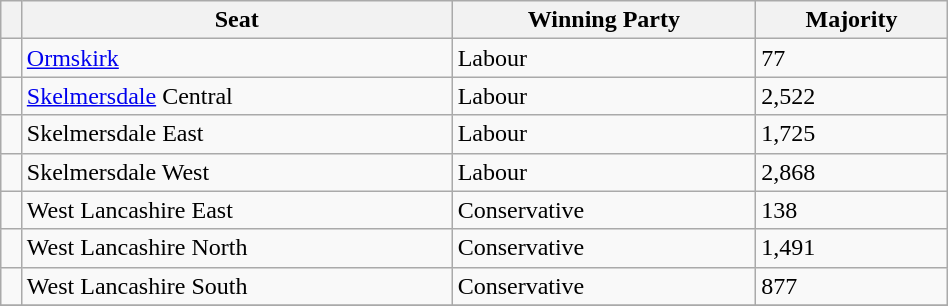<table class="wikitable" style="right; width:50%">
<tr>
<th></th>
<th>Seat</th>
<th>Winning Party</th>
<th>Majority</th>
</tr>
<tr>
<td></td>
<td><a href='#'>Ormskirk</a></td>
<td>Labour</td>
<td>77</td>
</tr>
<tr>
<td></td>
<td><a href='#'>Skelmersdale</a> Central</td>
<td>Labour</td>
<td>2,522</td>
</tr>
<tr>
<td></td>
<td>Skelmersdale East</td>
<td>Labour</td>
<td>1,725</td>
</tr>
<tr>
<td></td>
<td>Skelmersdale West</td>
<td>Labour</td>
<td>2,868</td>
</tr>
<tr>
<td></td>
<td>West Lancashire East</td>
<td>Conservative</td>
<td>138</td>
</tr>
<tr>
<td></td>
<td>West Lancashire North</td>
<td>Conservative</td>
<td>1,491</td>
</tr>
<tr>
<td></td>
<td>West Lancashire South</td>
<td>Conservative</td>
<td>877</td>
</tr>
<tr>
</tr>
</table>
